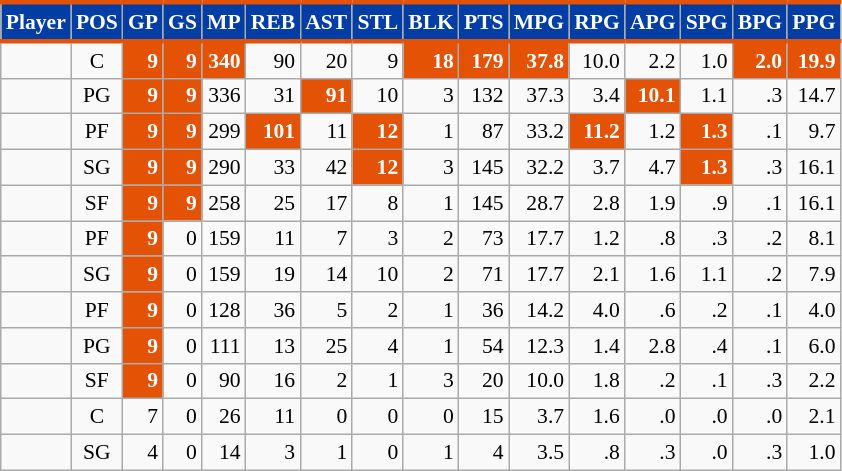<table class="wikitable sortable" style="font-size: 90%; text-align:right;">
<tr>
<th style="background:#003DA5; color:#FFFFFF; border-top:#E35205 3px solid; border-bottom:#E35205 3px solid;">Player</th>
<th style="background:#003DA5; color:#FFFFFF; border-top:#E35205 3px solid; border-bottom:#E35205 3px solid;">POS</th>
<th style="background:#003DA5; color:#FFFFFF; border-top:#E35205 3px solid; border-bottom:#E35205 3px solid;">GP</th>
<th style="background:#003DA5; color:#FFFFFF; border-top:#E35205 3px solid; border-bottom:#E35205 3px solid;">GS</th>
<th style="background:#003DA5; color:#FFFFFF; border-top:#E35205 3px solid; border-bottom:#E35205 3px solid;">MP</th>
<th style="background:#003DA5; color:#FFFFFF; border-top:#E35205 3px solid; border-bottom:#E35205 3px solid;">REB</th>
<th style="background:#003DA5; color:#FFFFFF; border-top:#E35205 3px solid; border-bottom:#E35205 3px solid;">AST</th>
<th style="background:#003DA5; color:#FFFFFF; border-top:#E35205 3px solid; border-bottom:#E35205 3px solid;">STL</th>
<th style="background:#003DA5; color:#FFFFFF; border-top:#E35205 3px solid; border-bottom:#E35205 3px solid;">BLK</th>
<th style="background:#003DA5; color:#FFFFFF; border-top:#E35205 3px solid; border-bottom:#E35205 3px solid;">PTS</th>
<th style="background:#003DA5; color:#FFFFFF; border-top:#E35205 3px solid; border-bottom:#E35205 3px solid;">MPG</th>
<th style="background:#003DA5; color:#FFFFFF; border-top:#E35205 3px solid; border-bottom:#E35205 3px solid;">RPG</th>
<th style="background:#003DA5; color:#FFFFFF; border-top:#E35205 3px solid; border-bottom:#E35205 3px solid;">APG</th>
<th style="background:#003DA5; color:#FFFFFF; border-top:#E35205 3px solid; border-bottom:#E35205 3px solid;">SPG</th>
<th style="background:#003DA5; color:#FFFFFF; border-top:#E35205 3px solid; border-bottom:#E35205 3px solid;">BPG</th>
<th style="background:#003DA5; color:#FFFFFF; border-top:#E35205 3px solid; border-bottom:#E35205 3px solid;">PPG</th>
</tr>
<tr>
<td style="text-align:left;"></td>
<td style="text-align:center;">C</td>
<td ! style="background:#E35205; color:#FFFFFF;"><strong>9</strong></td>
<td ! style="background:#E35205; color:#FFFFFF;"><strong>9</strong></td>
<td ! style="background:#E35205; color:#FFFFFF;"><strong>340</strong></td>
<td>90</td>
<td>20</td>
<td>9</td>
<td ! style="background:#E35205; color:#FFFFFF;"><strong>18</strong></td>
<td ! style="background:#E35205; color:#FFFFFF;"><strong>179</strong></td>
<td ! style="background:#E35205; color:#FFFFFF;"><strong>37.8</strong></td>
<td>10.0</td>
<td>2.2</td>
<td>1.0</td>
<td ! style="background:#E35205; color:#FFFFFF;"><strong>2.0</strong></td>
<td ! style="background:#E35205; color:#FFFFFF;"><strong>19.9</strong></td>
</tr>
<tr>
<td style="text-align:left;"></td>
<td style="text-align:center;">PG</td>
<td ! style="background:#E35205; color:#FFFFFF;"><strong>9</strong></td>
<td ! style="background:#E35205; color:#FFFFFF;"><strong>9</strong></td>
<td>336</td>
<td>31</td>
<td ! style="background:#E35205; color:#FFFFFF;"><strong>91</strong></td>
<td>10</td>
<td>3</td>
<td>132</td>
<td>37.3</td>
<td>3.4</td>
<td ! style="background:#E35205; color:#FFFFFF;"><strong>10.1</strong></td>
<td>1.1</td>
<td>.3</td>
<td>14.7</td>
</tr>
<tr>
<td style="text-align:left;"></td>
<td style="text-align:center;">PF</td>
<td ! style="background:#E35205; color:#FFFFFF;"><strong>9</strong></td>
<td ! style="background:#E35205; color:#FFFFFF;"><strong>9</strong></td>
<td>299</td>
<td ! style="background:#E35205; color:#FFFFFF;"><strong>101</strong></td>
<td>11</td>
<td ! style="background:#E35205; color:#FFFFFF;"><strong>12</strong></td>
<td>1</td>
<td>87</td>
<td>33.2</td>
<td ! style="background:#E35205; color:#FFFFFF;"><strong>11.2</strong></td>
<td>1.2</td>
<td ! style="background:#E35205; color:#FFFFFF;"><strong>1.3</strong></td>
<td>.1</td>
<td>9.7</td>
</tr>
<tr>
<td style="text-align:left;"></td>
<td style="text-align:center;">SG</td>
<td ! style="background:#E35205; color:#FFFFFF;"><strong>9</strong></td>
<td ! style="background:#E35205; color:#FFFFFF;"><strong>9</strong></td>
<td>290</td>
<td>33</td>
<td>42</td>
<td ! style="background:#E35205; color:#FFFFFF;"><strong>12</strong></td>
<td>3</td>
<td>145</td>
<td>32.2</td>
<td>3.7</td>
<td>4.7</td>
<td ! style="background:#E35205; color:#FFFFFF;"><strong>1.3</strong></td>
<td>.3</td>
<td>16.1</td>
</tr>
<tr>
<td style="text-align:left;"></td>
<td style="text-align:center;">SF</td>
<td ! style="background:#E35205; color:#FFFFFF;"><strong>9</strong></td>
<td ! style="background:#E35205; color:#FFFFFF;"><strong>9</strong></td>
<td>258</td>
<td>25</td>
<td>17</td>
<td>8</td>
<td>1</td>
<td>145</td>
<td>28.7</td>
<td>2.8</td>
<td>1.9</td>
<td>.9</td>
<td>.1</td>
<td>16.1</td>
</tr>
<tr>
<td style="text-align:left;"></td>
<td style="text-align:center;">PF</td>
<td ! style="background:#E35205; color:#FFFFFF;"><strong>9</strong></td>
<td>0</td>
<td>159</td>
<td>11</td>
<td>7</td>
<td>3</td>
<td>2</td>
<td>73</td>
<td>17.7</td>
<td>1.2</td>
<td>.8</td>
<td>.3</td>
<td>.2</td>
<td>8.1</td>
</tr>
<tr>
<td style="text-align:left;"></td>
<td style="text-align:center;">SG</td>
<td ! style="background:#E35205; color:#FFFFFF;"><strong>9</strong></td>
<td>0</td>
<td>159</td>
<td>19</td>
<td>14</td>
<td>10</td>
<td>2</td>
<td>71</td>
<td>17.7</td>
<td>2.1</td>
<td>1.6</td>
<td>1.1</td>
<td>.2</td>
<td>7.9</td>
</tr>
<tr>
<td style="text-align:left;"></td>
<td style="text-align:center;">PF</td>
<td ! style="background:#E35205; color:#FFFFFF;"><strong>9</strong></td>
<td>0</td>
<td>128</td>
<td>36</td>
<td>5</td>
<td>2</td>
<td>1</td>
<td>36</td>
<td>14.2</td>
<td>4.0</td>
<td>.6</td>
<td>.2</td>
<td>.1</td>
<td>4.0</td>
</tr>
<tr>
<td style="text-align:left;"></td>
<td style="text-align:center;">PG</td>
<td ! style="background:#E35205; color:#FFFFFF;"><strong>9</strong></td>
<td>0</td>
<td>111</td>
<td>13</td>
<td>25</td>
<td>4</td>
<td>1</td>
<td>54</td>
<td>12.3</td>
<td>1.4</td>
<td>2.8</td>
<td>.4</td>
<td>.1</td>
<td>6.0</td>
</tr>
<tr>
<td style="text-align:left;"></td>
<td style="text-align:center;">SF</td>
<td ! style="background:#E35205; color:#FFFFFF;"><strong>9</strong></td>
<td>0</td>
<td>90</td>
<td>16</td>
<td>2</td>
<td>1</td>
<td>3</td>
<td>20</td>
<td>10.0</td>
<td>1.8</td>
<td>.2</td>
<td>.1</td>
<td>.3</td>
<td>2.2</td>
</tr>
<tr>
<td style="text-align:left;"></td>
<td style="text-align:center;">C</td>
<td>7</td>
<td>0</td>
<td>26</td>
<td>11</td>
<td>0</td>
<td>0</td>
<td>0</td>
<td>15</td>
<td>3.7</td>
<td>1.6</td>
<td>.0</td>
<td>.0</td>
<td>.0</td>
<td>2.1</td>
</tr>
<tr>
<td style="text-align:left;"></td>
<td style="text-align:center;">SG</td>
<td>4</td>
<td>0</td>
<td>14</td>
<td>3</td>
<td>1</td>
<td>0</td>
<td>1</td>
<td>4</td>
<td>3.5</td>
<td>.8</td>
<td>.3</td>
<td>.0</td>
<td>.3</td>
<td>1.0</td>
</tr>
</table>
